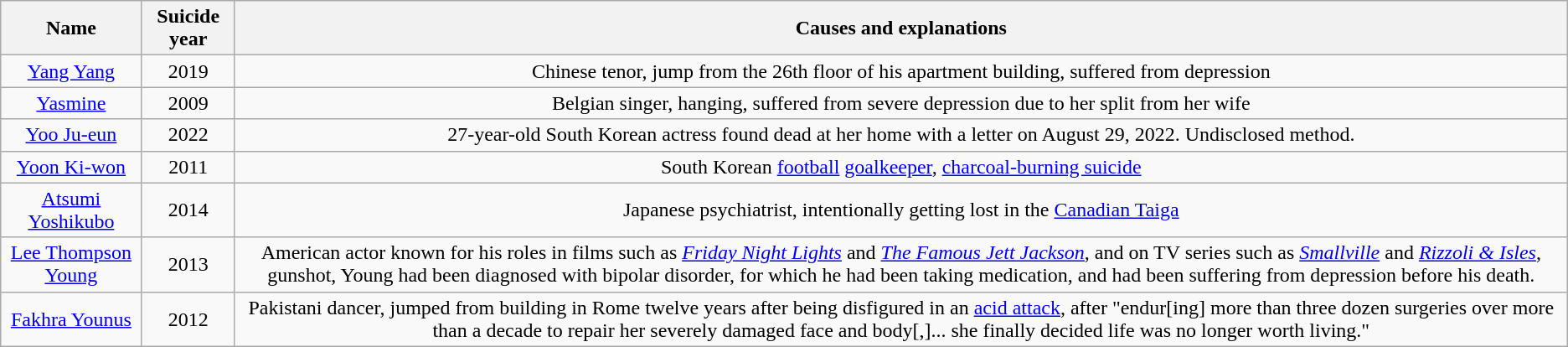<table class="wikitable sortable" style="text-align: center;">
<tr>
<th>Name</th>
<th>Suicide year</th>
<th>Causes and explanations</th>
</tr>
<tr>
<td><a href='#'>Yang Yang</a></td>
<td>2019</td>
<td>Chinese tenor, jump from the 26th floor of his apartment building, suffered from depression</td>
</tr>
<tr>
<td><a href='#'>Yasmine</a></td>
<td>2009</td>
<td>Belgian singer, hanging, suffered from severe depression due to her split from her wife</td>
</tr>
<tr>
<td><a href='#'>Yoo Ju-eun</a></td>
<td>2022</td>
<td>27-year-old South Korean actress found dead at her home with a letter on August 29, 2022. Undisclosed method.</td>
</tr>
<tr>
<td><a href='#'>Yoon Ki-won</a></td>
<td>2011</td>
<td>South Korean <a href='#'>football</a> <a href='#'>goalkeeper</a>, <a href='#'>charcoal-burning suicide</a></td>
</tr>
<tr>
<td><a href='#'>Atsumi Yoshikubo</a></td>
<td>2014</td>
<td>Japanese psychiatrist, intentionally getting lost in the <a href='#'>Canadian Taiga</a></td>
</tr>
<tr>
<td><a href='#'>Lee Thompson Young</a></td>
<td>2013</td>
<td>American actor known for his roles in films such as <em><a href='#'>Friday Night Lights</a></em> and <em><a href='#'>The Famous Jett Jackson</a></em>, and on TV series such as <em><a href='#'>Smallville</a></em> and <em><a href='#'>Rizzoli & Isles</a></em>, gunshot, Young had been diagnosed with bipolar disorder, for which he had been taking medication, and had been suffering from depression before his death.</td>
</tr>
<tr>
<td><a href='#'>Fakhra Younus</a></td>
<td>2012</td>
<td>Pakistani dancer, jumped from building in Rome twelve years after being disfigured in an <a href='#'>acid attack</a>, after "endur[ing] more than three dozen surgeries over more than a decade to repair her severely damaged face and body[,]... she finally decided life was no longer worth living."</td>
</tr>
</table>
